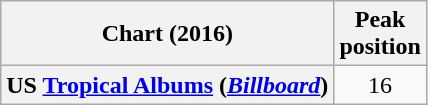<table class="wikitable plainrowheaders" style="text-align:center;">
<tr>
<th scope="col">Chart (2016)</th>
<th scope="col">Peak<br>position</th>
</tr>
<tr>
<th scope="row">US <a href='#'>Tropical Albums</a> (<em><a href='#'>Billboard</a></em>)</th>
<td>16</td>
</tr>
</table>
